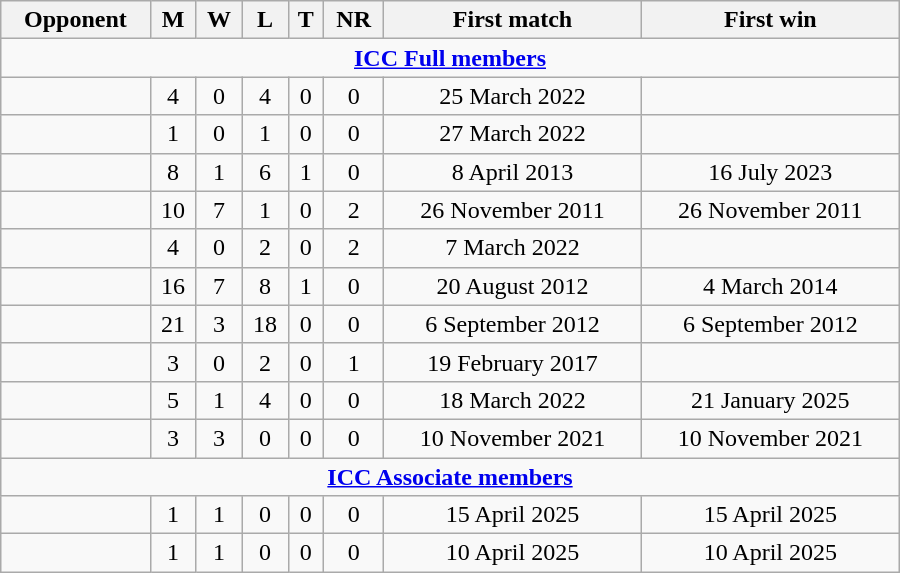<table class="wikitable" style="text-align: center; width: 600px;">
<tr>
<th>Opponent</th>
<th>M</th>
<th>W</th>
<th>L</th>
<th>T</th>
<th>NR</th>
<th>First match</th>
<th>First win</th>
</tr>
<tr>
<td colspan="8" style="text-align: center;"><strong><a href='#'>ICC Full members</a></strong></td>
</tr>
<tr>
<td align=left></td>
<td>4</td>
<td>0</td>
<td>4</td>
<td>0</td>
<td>0</td>
<td>25 March 2022</td>
<td></td>
</tr>
<tr>
<td align=left></td>
<td>1</td>
<td>0</td>
<td>1</td>
<td>0</td>
<td>0</td>
<td>27 March 2022</td>
<td></td>
</tr>
<tr>
<td align=left></td>
<td>8</td>
<td>1</td>
<td>6</td>
<td>1</td>
<td>0</td>
<td>8 April 2013</td>
<td>16 July 2023</td>
</tr>
<tr>
<td align=left></td>
<td>10</td>
<td>7</td>
<td>1</td>
<td>0</td>
<td>2</td>
<td>26 November 2011</td>
<td>26 November 2011</td>
</tr>
<tr>
<td align=left></td>
<td>4</td>
<td>0</td>
<td>2</td>
<td>0</td>
<td>2</td>
<td>7 March 2022</td>
<td></td>
</tr>
<tr>
<td align=left></td>
<td>16</td>
<td>7</td>
<td>8</td>
<td>1</td>
<td>0</td>
<td>20 August 2012</td>
<td>4 March 2014</td>
</tr>
<tr>
<td align=left></td>
<td>21</td>
<td>3</td>
<td>18</td>
<td>0</td>
<td>0</td>
<td>6 September 2012</td>
<td>6 September 2012</td>
</tr>
<tr>
<td align=left></td>
<td>3</td>
<td>0</td>
<td>2</td>
<td>0</td>
<td>1</td>
<td>19 February 2017</td>
<td></td>
</tr>
<tr>
<td align=left></td>
<td>5</td>
<td>1</td>
<td>4</td>
<td>0</td>
<td>0</td>
<td>18 March 2022</td>
<td>21 January 2025</td>
</tr>
<tr>
<td align=left></td>
<td>3</td>
<td>3</td>
<td>0</td>
<td>0</td>
<td>0</td>
<td>10 November 2021</td>
<td>10 November 2021</td>
</tr>
<tr>
<td colspan="8" style="text-align:center;"><strong><a href='#'>ICC Associate members</a></strong></td>
</tr>
<tr>
<td align=left></td>
<td>1</td>
<td>1</td>
<td>0</td>
<td>0</td>
<td>0</td>
<td>15 April 2025</td>
<td>15 April 2025</td>
</tr>
<tr>
<td align=left></td>
<td>1</td>
<td>1</td>
<td>0</td>
<td>0</td>
<td>0</td>
<td>10 April 2025</td>
<td>10 April 2025</td>
</tr>
</table>
